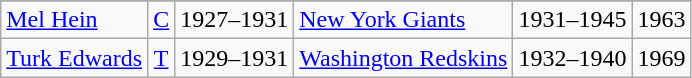<table class=wikitable style="text-align:center">
<tr>
</tr>
<tr>
<td align=left><a href='#'>Mel Hein</a></td>
<td><a href='#'>C</a></td>
<td>1927–1931</td>
<td align=left><a href='#'>New York Giants</a></td>
<td>1931–1945</td>
<td>1963</td>
</tr>
<tr>
<td align=left><a href='#'>Turk Edwards</a></td>
<td><a href='#'>T</a></td>
<td>1929–1931</td>
<td align=left><a href='#'>Washington Redskins</a></td>
<td>1932–1940</td>
<td>1969</td>
</tr>
</table>
